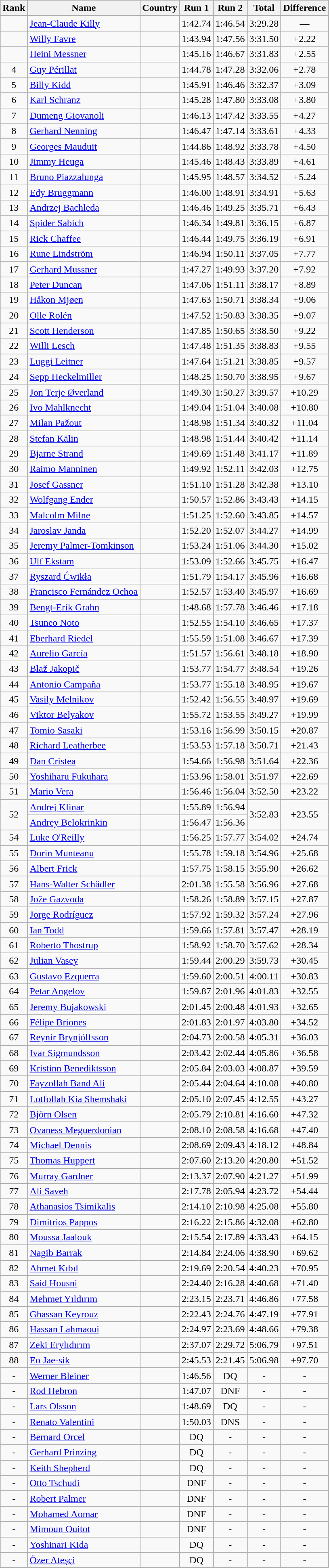<table class="wikitable sortable" style="text-align:center">
<tr>
<th>Rank</th>
<th>Name</th>
<th>Country</th>
<th>Run 1</th>
<th>Run 2</th>
<th>Total</th>
<th>Difference</th>
</tr>
<tr>
<td></td>
<td align=left><a href='#'>Jean-Claude Killy</a></td>
<td align=left></td>
<td>1:42.74</td>
<td>1:46.54</td>
<td>3:29.28</td>
<td>—</td>
</tr>
<tr>
<td></td>
<td align=left><a href='#'>Willy Favre</a></td>
<td align=left></td>
<td>1:43.94</td>
<td>1:47.56</td>
<td>3:31.50</td>
<td>+2.22</td>
</tr>
<tr>
<td></td>
<td align=left><a href='#'>Heini Messner</a></td>
<td align=left></td>
<td>1:45.16</td>
<td>1:46.67</td>
<td>3:31.83</td>
<td>+2.55</td>
</tr>
<tr>
<td>4</td>
<td align=left><a href='#'>Guy Périllat</a></td>
<td align=left></td>
<td>1:44.78</td>
<td>1:47.28</td>
<td>3:32.06</td>
<td>+2.78</td>
</tr>
<tr>
<td>5</td>
<td align=left><a href='#'>Billy Kidd</a></td>
<td align=left></td>
<td>1:45.91</td>
<td>1:46.46</td>
<td>3:32.37</td>
<td>+3.09</td>
</tr>
<tr>
<td>6</td>
<td align=left><a href='#'>Karl Schranz</a></td>
<td align=left></td>
<td>1:45.28</td>
<td>1:47.80</td>
<td>3:33.08</td>
<td>+3.80</td>
</tr>
<tr>
<td>7</td>
<td align=left><a href='#'>Dumeng Giovanoli</a></td>
<td align=left></td>
<td>1:46.13</td>
<td>1:47.42</td>
<td>3:33.55</td>
<td>+4.27</td>
</tr>
<tr>
<td>8</td>
<td align=left><a href='#'>Gerhard Nenning</a></td>
<td align=left></td>
<td>1:46.47</td>
<td>1:47.14</td>
<td>3:33.61</td>
<td>+4.33</td>
</tr>
<tr>
<td>9</td>
<td align=left><a href='#'>Georges Mauduit</a></td>
<td align=left></td>
<td>1:44.86</td>
<td>1:48.92</td>
<td>3:33.78</td>
<td>+4.50</td>
</tr>
<tr>
<td>10</td>
<td align=left><a href='#'>Jimmy Heuga</a></td>
<td align=left></td>
<td>1:45.46</td>
<td>1:48.43</td>
<td>3:33.89</td>
<td>+4.61</td>
</tr>
<tr>
<td>11</td>
<td align=left><a href='#'>Bruno Piazzalunga</a></td>
<td align=left></td>
<td>1:45.95</td>
<td>1:48.57</td>
<td>3:34.52</td>
<td>+5.24</td>
</tr>
<tr>
<td>12</td>
<td align=left><a href='#'>Edy Bruggmann</a></td>
<td align=left></td>
<td>1:46.00</td>
<td>1:48.91</td>
<td>3:34.91</td>
<td>+5.63</td>
</tr>
<tr>
<td>13</td>
<td align=left><a href='#'>Andrzej Bachleda</a></td>
<td align=left></td>
<td>1:46.46</td>
<td>1:49.25</td>
<td>3:35.71</td>
<td>+6.43</td>
</tr>
<tr>
<td>14</td>
<td align=left><a href='#'>Spider Sabich</a></td>
<td align=left></td>
<td>1:46.34</td>
<td>1:49.81</td>
<td>3:36.15</td>
<td>+6.87</td>
</tr>
<tr>
<td>15</td>
<td align=left><a href='#'>Rick Chaffee</a></td>
<td align=left></td>
<td>1:46.44</td>
<td>1:49.75</td>
<td>3:36.19</td>
<td>+6.91</td>
</tr>
<tr>
<td>16</td>
<td align=left><a href='#'>Rune Lindström</a></td>
<td align=left></td>
<td>1:46.94</td>
<td>1:50.11</td>
<td>3:37.05</td>
<td>+7.77</td>
</tr>
<tr>
<td>17</td>
<td align=left><a href='#'>Gerhard Mussner</a></td>
<td align=left></td>
<td>1:47.27</td>
<td>1:49.93</td>
<td>3:37.20</td>
<td>+7.92</td>
</tr>
<tr>
<td>18</td>
<td align=left><a href='#'>Peter Duncan</a></td>
<td align=left></td>
<td>1:47.06</td>
<td>1:51.11</td>
<td>3:38.17</td>
<td>+8.89</td>
</tr>
<tr>
<td>19</td>
<td align=left><a href='#'>Håkon Mjøen</a></td>
<td align=left></td>
<td>1:47.63</td>
<td>1:50.71</td>
<td>3:38.34</td>
<td>+9.06</td>
</tr>
<tr>
<td>20</td>
<td align=left><a href='#'>Olle Rolén</a></td>
<td align=left></td>
<td>1:47.52</td>
<td>1:50.83</td>
<td>3:38.35</td>
<td>+9.07</td>
</tr>
<tr>
<td>21</td>
<td align=left><a href='#'>Scott Henderson</a></td>
<td align=left></td>
<td>1:47.85</td>
<td>1:50.65</td>
<td>3:38.50</td>
<td>+9.22</td>
</tr>
<tr>
<td>22</td>
<td align=left><a href='#'>Willi Lesch</a></td>
<td align=left></td>
<td>1:47.48</td>
<td>1:51.35</td>
<td>3:38.83</td>
<td>+9.55</td>
</tr>
<tr>
<td>23</td>
<td align=left><a href='#'>Luggi Leitner</a></td>
<td align=left></td>
<td>1:47.64</td>
<td>1:51.21</td>
<td>3:38.85</td>
<td>+9.57</td>
</tr>
<tr>
<td>24</td>
<td align=left><a href='#'>Sepp Heckelmiller</a></td>
<td align=left></td>
<td>1:48.25</td>
<td>1:50.70</td>
<td>3:38.95</td>
<td>+9.67</td>
</tr>
<tr>
<td>25</td>
<td align=left><a href='#'>Jon Terje Øverland</a></td>
<td align=left></td>
<td>1:49.30</td>
<td>1:50.27</td>
<td>3:39.57</td>
<td>+10.29</td>
</tr>
<tr>
<td>26</td>
<td align=left><a href='#'>Ivo Mahlknecht</a></td>
<td align=left></td>
<td>1:49.04</td>
<td>1:51.04</td>
<td>3:40.08</td>
<td>+10.80</td>
</tr>
<tr>
<td>27</td>
<td align=left><a href='#'>Milan Pažout</a></td>
<td align=left></td>
<td>1:48.98</td>
<td>1:51.34</td>
<td>3:40.32</td>
<td>+11.04</td>
</tr>
<tr>
<td>28</td>
<td align=left><a href='#'>Stefan Kälin</a></td>
<td align=left></td>
<td>1:48.98</td>
<td>1:51.44</td>
<td>3:40.42</td>
<td>+11.14</td>
</tr>
<tr>
<td>29</td>
<td align=left><a href='#'>Bjarne Strand</a></td>
<td align=left></td>
<td>1:49.69</td>
<td>1:51.48</td>
<td>3:41.17</td>
<td>+11.89</td>
</tr>
<tr>
<td>30</td>
<td align=left><a href='#'>Raimo Manninen</a></td>
<td align=left></td>
<td>1:49.92</td>
<td>1:52.11</td>
<td>3:42.03</td>
<td>+12.75</td>
</tr>
<tr>
<td>31</td>
<td align=left><a href='#'>Josef Gassner</a></td>
<td align=left></td>
<td>1:51.10</td>
<td>1:51.28</td>
<td>3:42.38</td>
<td>+13.10</td>
</tr>
<tr>
<td>32</td>
<td align=left><a href='#'>Wolfgang Ender</a></td>
<td align=left></td>
<td>1:50.57</td>
<td>1:52.86</td>
<td>3:43.43</td>
<td>+14.15</td>
</tr>
<tr>
<td>33</td>
<td align=left><a href='#'>Malcolm Milne</a></td>
<td align=left></td>
<td>1:51.25</td>
<td>1:52.60</td>
<td>3:43.85</td>
<td>+14.57</td>
</tr>
<tr>
<td>34</td>
<td align=left><a href='#'>Jaroslav Janda</a></td>
<td align=left></td>
<td>1:52.20</td>
<td>1:52.07</td>
<td>3:44.27</td>
<td>+14.99</td>
</tr>
<tr>
<td>35</td>
<td align=left><a href='#'>Jeremy Palmer-Tomkinson</a></td>
<td align=left></td>
<td>1:53.24</td>
<td>1:51.06</td>
<td>3:44.30</td>
<td>+15.02</td>
</tr>
<tr>
<td>36</td>
<td align=left><a href='#'>Ulf Ekstam</a></td>
<td align=left></td>
<td>1:53.09</td>
<td>1:52.66</td>
<td>3:45.75</td>
<td>+16.47</td>
</tr>
<tr>
<td>37</td>
<td align=left><a href='#'>Ryszard Ćwikła</a></td>
<td align=left></td>
<td>1:51.79</td>
<td>1:54.17</td>
<td>3:45.96</td>
<td>+16.68</td>
</tr>
<tr>
<td>38</td>
<td align=left><a href='#'>Francisco Fernández Ochoa</a></td>
<td align=left></td>
<td>1:52.57</td>
<td>1:53.40</td>
<td>3:45.97</td>
<td>+16.69</td>
</tr>
<tr>
<td>39</td>
<td align=left><a href='#'>Bengt-Erik Grahn</a></td>
<td align=left></td>
<td>1:48.68</td>
<td>1:57.78</td>
<td>3:46.46</td>
<td>+17.18</td>
</tr>
<tr>
<td>40</td>
<td align=left><a href='#'>Tsuneo Noto</a></td>
<td align=left></td>
<td>1:52.55</td>
<td>1:54.10</td>
<td>3:46.65</td>
<td>+17.37</td>
</tr>
<tr>
<td>41</td>
<td align=left><a href='#'>Eberhard Riedel</a></td>
<td align=left></td>
<td>1:55.59</td>
<td>1:51.08</td>
<td>3:46.67</td>
<td>+17.39</td>
</tr>
<tr>
<td>42</td>
<td align=left><a href='#'>Aurelio García</a></td>
<td align=left></td>
<td>1:51.57</td>
<td>1:56.61</td>
<td>3:48.18</td>
<td>+18.90</td>
</tr>
<tr>
<td>43</td>
<td align=left><a href='#'>Blaž Jakopič</a></td>
<td align=left></td>
<td>1:53.77</td>
<td>1:54.77</td>
<td>3:48.54</td>
<td>+19.26</td>
</tr>
<tr>
<td>44</td>
<td align=left><a href='#'>Antonio Campaña</a></td>
<td align=left></td>
<td>1:53.77</td>
<td>1:55.18</td>
<td>3:48.95</td>
<td>+19.67</td>
</tr>
<tr>
<td>45</td>
<td align=left><a href='#'>Vasily Melnikov</a></td>
<td align=left></td>
<td>1:52.42</td>
<td>1:56.55</td>
<td>3:48.97</td>
<td>+19.69</td>
</tr>
<tr>
<td>46</td>
<td align=left><a href='#'>Viktor Belyakov</a></td>
<td align=left></td>
<td>1:55.72</td>
<td>1:53.55</td>
<td>3:49.27</td>
<td>+19.99</td>
</tr>
<tr>
<td>47</td>
<td align=left><a href='#'>Tomio Sasaki</a></td>
<td align=left></td>
<td>1:53.16</td>
<td>1:56.99</td>
<td>3:50.15</td>
<td>+20.87</td>
</tr>
<tr>
<td>48</td>
<td align=left><a href='#'>Richard Leatherbee</a></td>
<td align=left></td>
<td>1:53.53</td>
<td>1:57.18</td>
<td>3:50.71</td>
<td>+21.43</td>
</tr>
<tr>
<td>49</td>
<td align=left><a href='#'>Dan Cristea</a></td>
<td align=left></td>
<td>1:54.66</td>
<td>1:56.98</td>
<td>3:51.64</td>
<td>+22.36</td>
</tr>
<tr>
<td>50</td>
<td align=left><a href='#'>Yoshiharu Fukuhara</a></td>
<td align=left></td>
<td>1:53.96</td>
<td>1:58.01</td>
<td>3:51.97</td>
<td>+22.69</td>
</tr>
<tr>
<td>51</td>
<td align=left><a href='#'>Mario Vera</a></td>
<td align=left></td>
<td>1:56.46</td>
<td>1:56.04</td>
<td>3:52.50</td>
<td>+23.22</td>
</tr>
<tr>
<td rowspan=2>52</td>
<td align=left><a href='#'>Andrej Klinar</a></td>
<td align=left></td>
<td>1:55.89</td>
<td>1:56.94</td>
<td rowspan=2>3:52.83</td>
<td rowspan=2>+23.55</td>
</tr>
<tr>
<td align=left><a href='#'>Andrey Belokrinkin</a></td>
<td align=left></td>
<td>1:56.47</td>
<td>1:56.36</td>
</tr>
<tr>
<td>54</td>
<td align=left><a href='#'>Luke O'Reilly</a></td>
<td align=left></td>
<td>1:56.25</td>
<td>1:57.77</td>
<td>3:54.02</td>
<td>+24.74</td>
</tr>
<tr>
<td>55</td>
<td align=left><a href='#'>Dorin Munteanu</a></td>
<td align=left></td>
<td>1:55.78</td>
<td>1:59.18</td>
<td>3:54.96</td>
<td>+25.68</td>
</tr>
<tr>
<td>56</td>
<td align=left><a href='#'>Albert Frick</a></td>
<td align=left></td>
<td>1:57.75</td>
<td>1:58.15</td>
<td>3:55.90</td>
<td>+26.62</td>
</tr>
<tr>
<td>57</td>
<td align=left><a href='#'>Hans-Walter Schädler</a></td>
<td align=left></td>
<td>2:01.38</td>
<td>1:55.58</td>
<td>3:56.96</td>
<td>+27.68</td>
</tr>
<tr>
<td>58</td>
<td align=left><a href='#'>Jože Gazvoda</a></td>
<td align=left></td>
<td>1:58.26</td>
<td>1:58.89</td>
<td>3:57.15</td>
<td>+27.87</td>
</tr>
<tr>
<td>59</td>
<td align=left><a href='#'>Jorge Rodríguez</a></td>
<td align=left></td>
<td>1:57.92</td>
<td>1:59.32</td>
<td>3:57.24</td>
<td>+27.96</td>
</tr>
<tr>
<td>60</td>
<td align=left><a href='#'>Ian Todd</a></td>
<td align=left></td>
<td>1:59.66</td>
<td>1:57.81</td>
<td>3:57.47</td>
<td>+28.19</td>
</tr>
<tr>
<td>61</td>
<td align=left><a href='#'>Roberto Thostrup</a></td>
<td align=left></td>
<td>1:58.92</td>
<td>1:58.70</td>
<td>3:57.62</td>
<td>+28.34</td>
</tr>
<tr>
<td>62</td>
<td align=left><a href='#'>Julian Vasey</a></td>
<td align=left></td>
<td>1:59.44</td>
<td>2:00.29</td>
<td>3:59.73</td>
<td>+30.45</td>
</tr>
<tr>
<td>63</td>
<td align=left><a href='#'>Gustavo Ezquerra</a></td>
<td align=left></td>
<td>1:59.60</td>
<td>2:00.51</td>
<td>4:00.11</td>
<td>+30.83</td>
</tr>
<tr>
<td>64</td>
<td align=left><a href='#'>Petar Angelov</a></td>
<td align=left></td>
<td>1:59.87</td>
<td>2:01.96</td>
<td>4:01.83</td>
<td>+32.55</td>
</tr>
<tr>
<td>65</td>
<td align=left><a href='#'>Jeremy Bujakowski</a></td>
<td align=left></td>
<td>2:01.45</td>
<td>2:00.48</td>
<td>4:01.93</td>
<td>+32.65</td>
</tr>
<tr>
<td>66</td>
<td align=left><a href='#'>Félipe Briones</a></td>
<td align=left></td>
<td>2:01.83</td>
<td>2:01.97</td>
<td>4:03.80</td>
<td>+34.52</td>
</tr>
<tr>
<td>67</td>
<td align=left><a href='#'>Reynir Brynjólfsson</a></td>
<td align=left></td>
<td>2:04.73</td>
<td>2:00.58</td>
<td>4:05.31</td>
<td>+36.03</td>
</tr>
<tr>
<td>68</td>
<td align=left><a href='#'>Ivar Sigmundsson</a></td>
<td align=left></td>
<td>2:03.42</td>
<td>2:02.44</td>
<td>4:05.86</td>
<td>+36.58</td>
</tr>
<tr>
<td>69</td>
<td align=left><a href='#'>Kristinn Benediktsson</a></td>
<td align=left></td>
<td>2:05.84</td>
<td>2:03.03</td>
<td>4:08.87</td>
<td>+39.59</td>
</tr>
<tr>
<td>70</td>
<td align=left><a href='#'>Fayzollah Band Ali</a></td>
<td align=left></td>
<td>2:05.44</td>
<td>2:04.64</td>
<td>4:10.08</td>
<td>+40.80</td>
</tr>
<tr>
<td>71</td>
<td align=left><a href='#'>Lotfollah Kia Shemshaki</a></td>
<td align=left></td>
<td>2:05.10</td>
<td>2:07.45</td>
<td>4:12.55</td>
<td>+43.27</td>
</tr>
<tr>
<td>72</td>
<td align=left><a href='#'>Björn Olsen</a></td>
<td align=left></td>
<td>2:05.79</td>
<td>2:10.81</td>
<td>4:16.60</td>
<td>+47.32</td>
</tr>
<tr>
<td>73</td>
<td align=left><a href='#'>Ovaness Meguerdonian</a></td>
<td align=left></td>
<td>2:08.10</td>
<td>2:08.58</td>
<td>4:16.68</td>
<td>+47.40</td>
</tr>
<tr>
<td>74</td>
<td align=left><a href='#'>Michael Dennis</a></td>
<td align=left></td>
<td>2:08.69</td>
<td>2:09.43</td>
<td>4:18.12</td>
<td>+48.84</td>
</tr>
<tr>
<td>75</td>
<td align=left><a href='#'>Thomas Huppert</a></td>
<td align=left></td>
<td>2:07.60</td>
<td>2:13.20</td>
<td>4:20.80</td>
<td>+51.52</td>
</tr>
<tr>
<td>76</td>
<td align=left><a href='#'>Murray Gardner</a></td>
<td align=left></td>
<td>2:13.37</td>
<td>2:07.90</td>
<td>4:21.27</td>
<td>+51.99</td>
</tr>
<tr>
<td>77</td>
<td align=left><a href='#'>Ali Saveh</a></td>
<td align=left></td>
<td>2:17.78</td>
<td>2:05.94</td>
<td>4:23.72</td>
<td>+54.44</td>
</tr>
<tr>
<td>78</td>
<td align=left><a href='#'>Athanasios Tsimikalis</a></td>
<td align=left></td>
<td>2:14.10</td>
<td>2:10.98</td>
<td>4:25.08</td>
<td>+55.80</td>
</tr>
<tr>
<td>79</td>
<td align=left><a href='#'>Dimitrios Pappos</a></td>
<td align=left></td>
<td>2:16.22</td>
<td>2:15.86</td>
<td>4:32.08</td>
<td>+62.80</td>
</tr>
<tr>
<td>80</td>
<td align=left><a href='#'>Moussa Jaalouk</a></td>
<td align=left></td>
<td>2:15.54</td>
<td>2:17.89</td>
<td>4:33.43</td>
<td>+64.15</td>
</tr>
<tr>
<td>81</td>
<td align=left><a href='#'>Nagib Barrak</a></td>
<td align=left></td>
<td>2:14.84</td>
<td>2:24.06</td>
<td>4:38.90</td>
<td>+69.62</td>
</tr>
<tr>
<td>82</td>
<td align=left><a href='#'>Ahmet Kıbıl</a></td>
<td align=left></td>
<td>2:19.69</td>
<td>2:20.54</td>
<td>4:40.23</td>
<td>+70.95</td>
</tr>
<tr>
<td>83</td>
<td align=left><a href='#'>Said Housni</a></td>
<td align=left></td>
<td>2:24.40</td>
<td>2:16.28</td>
<td>4:40.68</td>
<td>+71.40</td>
</tr>
<tr>
<td>84</td>
<td align=left><a href='#'>Mehmet Yıldırım</a></td>
<td align=left></td>
<td>2:23.15</td>
<td>2:23.71</td>
<td>4:46.86</td>
<td>+77.58</td>
</tr>
<tr>
<td>85</td>
<td align=left><a href='#'>Ghassan Keyrouz</a></td>
<td align=left></td>
<td>2:22.43</td>
<td>2:24.76</td>
<td>4:47.19</td>
<td>+77.91</td>
</tr>
<tr>
<td>86</td>
<td align=left><a href='#'>Hassan Lahmaoui</a></td>
<td align=left></td>
<td>2:24.97</td>
<td>2:23.69</td>
<td>4:48.66</td>
<td>+79.38</td>
</tr>
<tr>
<td>87</td>
<td align=left><a href='#'>Zeki Erylıdırım</a></td>
<td align=left></td>
<td>2:37.07</td>
<td>2:29.72</td>
<td>5:06.79</td>
<td>+97.51</td>
</tr>
<tr>
<td>88</td>
<td align=left><a href='#'>Eo Jae-sik</a></td>
<td align=left></td>
<td>2:45.53</td>
<td>2:21.45</td>
<td>5:06.98</td>
<td>+97.70</td>
</tr>
<tr>
<td>-</td>
<td align=left><a href='#'>Werner Bleiner</a></td>
<td align=left></td>
<td>1:46.56</td>
<td>DQ</td>
<td>-</td>
<td>-</td>
</tr>
<tr>
<td>-</td>
<td align=left><a href='#'>Rod Hebron</a></td>
<td align=left></td>
<td>1:47.07</td>
<td>DNF</td>
<td>-</td>
<td>-</td>
</tr>
<tr>
<td>-</td>
<td align=left><a href='#'>Lars Olsson</a></td>
<td align=left></td>
<td>1:48.69</td>
<td>DQ</td>
<td>-</td>
<td>-</td>
</tr>
<tr>
<td>-</td>
<td align=left><a href='#'>Renato Valentini</a></td>
<td align=left></td>
<td>1:50.03</td>
<td>DNS</td>
<td>-</td>
<td>-</td>
</tr>
<tr>
<td>-</td>
<td align=left><a href='#'>Bernard Orcel</a></td>
<td align=left></td>
<td>DQ</td>
<td>-</td>
<td>-</td>
<td>-</td>
</tr>
<tr>
<td>-</td>
<td align=left><a href='#'>Gerhard Prinzing</a></td>
<td align=left></td>
<td>DQ</td>
<td>-</td>
<td>-</td>
<td>-</td>
</tr>
<tr>
<td>-</td>
<td align=left><a href='#'>Keith Shepherd</a></td>
<td align=left></td>
<td>DQ</td>
<td>-</td>
<td>-</td>
<td>-</td>
</tr>
<tr>
<td>-</td>
<td align=left><a href='#'>Otto Tschudi</a></td>
<td align=left></td>
<td>DNF</td>
<td>-</td>
<td>-</td>
<td>-</td>
</tr>
<tr>
<td>-</td>
<td align=left><a href='#'>Robert Palmer</a></td>
<td align=left></td>
<td>DNF</td>
<td>-</td>
<td>-</td>
<td>-</td>
</tr>
<tr>
<td>-</td>
<td align=left><a href='#'>Mohamed Aomar</a></td>
<td align=left></td>
<td>DNF</td>
<td>-</td>
<td>-</td>
<td>-</td>
</tr>
<tr>
<td>-</td>
<td align=left><a href='#'>Mimoun Ouitot</a></td>
<td align=left></td>
<td>DNF</td>
<td>-</td>
<td>-</td>
<td>-</td>
</tr>
<tr>
<td>-</td>
<td align=left><a href='#'>Yoshinari Kida</a></td>
<td align=left></td>
<td>DQ</td>
<td>-</td>
<td>-</td>
<td>-</td>
</tr>
<tr>
<td>-</td>
<td align=left><a href='#'>Özer Ateşçi</a></td>
<td align=left></td>
<td>DQ</td>
<td>-</td>
<td>-</td>
<td>-</td>
</tr>
</table>
